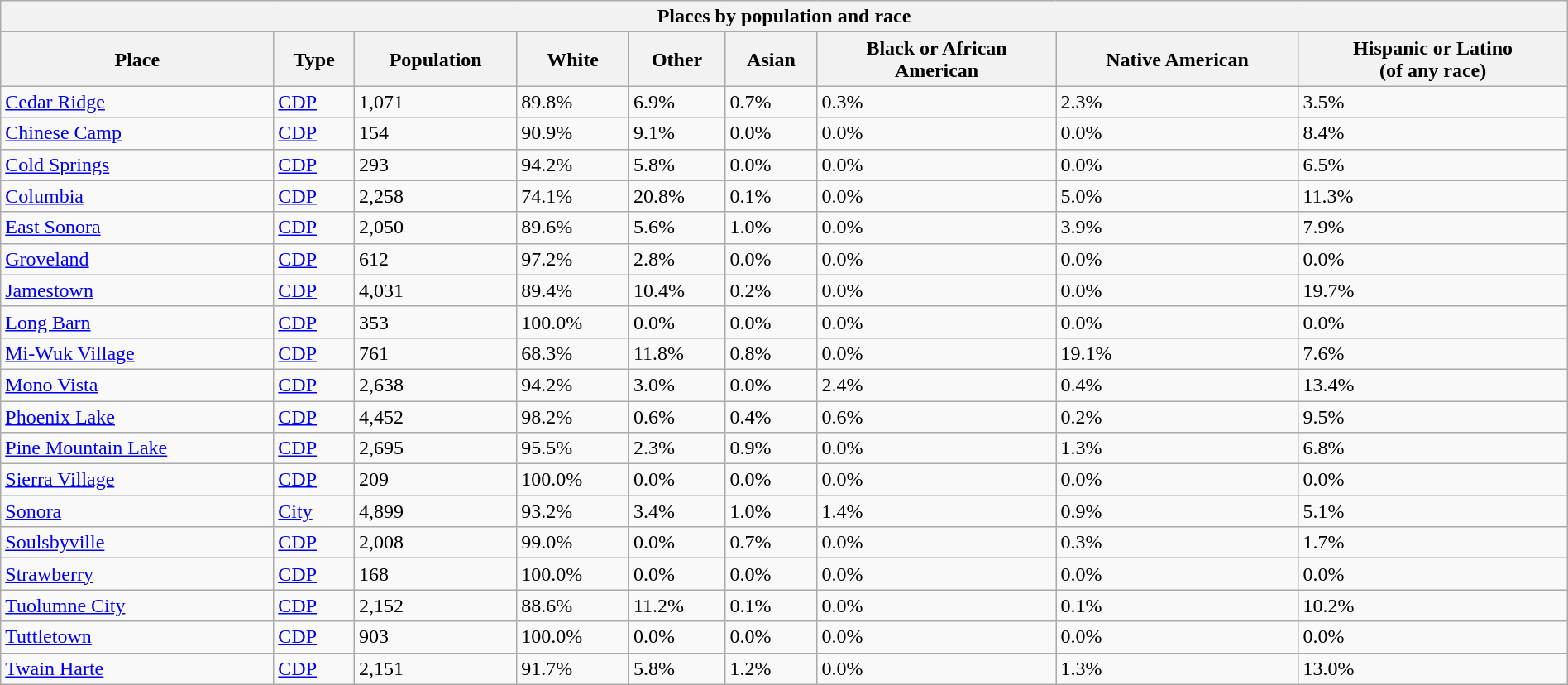<table class="wikitable collapsible collapsed sortable" style="width: 100%;">
<tr>
<th colspan=9>Places by population and race</th>
</tr>
<tr>
<th>Place</th>
<th>Type</th>
<th data-sort-type="number">Population</th>
<th data-sort-type="number">White</th>
<th data-sort-type="number">Other<br></th>
<th data-sort-type="number">Asian</th>
<th data-sort-type="number">Black or African<br>American</th>
<th data-sort-type="number">Native American<br></th>
<th data-sort-type="number">Hispanic or Latino<br>(of any race)</th>
</tr>
<tr>
<td><a href='#'>Cedar Ridge</a></td>
<td><a href='#'>CDP</a></td>
<td>1,071</td>
<td>89.8%</td>
<td>6.9%</td>
<td>0.7%</td>
<td>0.3%</td>
<td>2.3%</td>
<td>3.5%</td>
</tr>
<tr>
<td><a href='#'>Chinese Camp</a></td>
<td><a href='#'>CDP</a></td>
<td>154</td>
<td>90.9%</td>
<td>9.1%</td>
<td>0.0%</td>
<td>0.0%</td>
<td>0.0%</td>
<td>8.4%</td>
</tr>
<tr>
<td><a href='#'>Cold Springs</a></td>
<td><a href='#'>CDP</a></td>
<td>293</td>
<td>94.2%</td>
<td>5.8%</td>
<td>0.0%</td>
<td>0.0%</td>
<td>0.0%</td>
<td>6.5%</td>
</tr>
<tr>
<td><a href='#'>Columbia</a></td>
<td><a href='#'>CDP</a></td>
<td>2,258</td>
<td>74.1%</td>
<td>20.8%</td>
<td>0.1%</td>
<td>0.0%</td>
<td>5.0%</td>
<td>11.3%</td>
</tr>
<tr>
<td><a href='#'>East Sonora</a></td>
<td><a href='#'>CDP</a></td>
<td>2,050</td>
<td>89.6%</td>
<td>5.6%</td>
<td>1.0%</td>
<td>0.0%</td>
<td>3.9%</td>
<td>7.9%</td>
</tr>
<tr>
<td><a href='#'>Groveland</a></td>
<td><a href='#'>CDP</a></td>
<td>612</td>
<td>97.2%</td>
<td>2.8%</td>
<td>0.0%</td>
<td>0.0%</td>
<td>0.0%</td>
<td>0.0%</td>
</tr>
<tr>
<td><a href='#'>Jamestown</a></td>
<td><a href='#'>CDP</a></td>
<td>4,031</td>
<td>89.4%</td>
<td>10.4%</td>
<td>0.2%</td>
<td>0.0%</td>
<td>0.0%</td>
<td>19.7%</td>
</tr>
<tr>
<td><a href='#'>Long Barn</a></td>
<td><a href='#'>CDP</a></td>
<td>353</td>
<td>100.0%</td>
<td>0.0%</td>
<td>0.0%</td>
<td>0.0%</td>
<td>0.0%</td>
<td>0.0%</td>
</tr>
<tr>
<td><a href='#'>Mi-Wuk Village</a></td>
<td><a href='#'>CDP</a></td>
<td>761</td>
<td>68.3%</td>
<td>11.8%</td>
<td>0.8%</td>
<td>0.0%</td>
<td>19.1%</td>
<td>7.6%</td>
</tr>
<tr>
<td><a href='#'>Mono Vista</a></td>
<td><a href='#'>CDP</a></td>
<td>2,638</td>
<td>94.2%</td>
<td>3.0%</td>
<td>0.0%</td>
<td>2.4%</td>
<td>0.4%</td>
<td>13.4%</td>
</tr>
<tr>
<td><a href='#'>Phoenix Lake</a></td>
<td><a href='#'>CDP</a></td>
<td>4,452</td>
<td>98.2%</td>
<td>0.6%</td>
<td>0.4%</td>
<td>0.6%</td>
<td>0.2%</td>
<td>9.5%</td>
</tr>
<tr>
<td><a href='#'>Pine Mountain Lake</a></td>
<td><a href='#'>CDP</a></td>
<td>2,695</td>
<td>95.5%</td>
<td>2.3%</td>
<td>0.9%</td>
<td>0.0%</td>
<td>1.3%</td>
<td>6.8%</td>
</tr>
<tr>
<td><a href='#'>Sierra Village</a></td>
<td><a href='#'>CDP</a></td>
<td>209</td>
<td>100.0%</td>
<td>0.0%</td>
<td>0.0%</td>
<td>0.0%</td>
<td>0.0%</td>
<td>0.0%</td>
</tr>
<tr>
<td><a href='#'>Sonora</a></td>
<td><a href='#'>City</a></td>
<td>4,899</td>
<td>93.2%</td>
<td>3.4%</td>
<td>1.0%</td>
<td>1.4%</td>
<td>0.9%</td>
<td>5.1%</td>
</tr>
<tr>
<td><a href='#'>Soulsbyville</a></td>
<td><a href='#'>CDP</a></td>
<td>2,008</td>
<td>99.0%</td>
<td>0.0%</td>
<td>0.7%</td>
<td>0.0%</td>
<td>0.3%</td>
<td>1.7%</td>
</tr>
<tr>
<td><a href='#'>Strawberry</a></td>
<td><a href='#'>CDP</a></td>
<td>168</td>
<td>100.0%</td>
<td>0.0%</td>
<td>0.0%</td>
<td>0.0%</td>
<td>0.0%</td>
<td>0.0%</td>
</tr>
<tr>
<td><a href='#'>Tuolumne City</a></td>
<td><a href='#'>CDP</a></td>
<td>2,152</td>
<td>88.6%</td>
<td>11.2%</td>
<td>0.1%</td>
<td>0.0%</td>
<td>0.1%</td>
<td>10.2%</td>
</tr>
<tr>
<td><a href='#'>Tuttletown</a></td>
<td><a href='#'>CDP</a></td>
<td>903</td>
<td>100.0%</td>
<td>0.0%</td>
<td>0.0%</td>
<td>0.0%</td>
<td>0.0%</td>
<td>0.0%</td>
</tr>
<tr>
<td><a href='#'>Twain Harte</a></td>
<td><a href='#'>CDP</a></td>
<td>2,151</td>
<td>91.7%</td>
<td>5.8%</td>
<td>1.2%</td>
<td>0.0%</td>
<td>1.3%</td>
<td>13.0%</td>
</tr>
</table>
